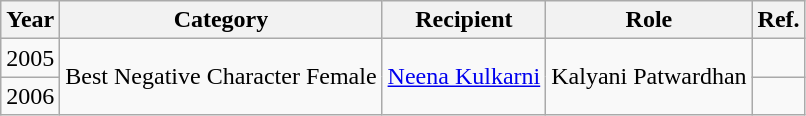<table class="wikitable">
<tr>
<th>Year</th>
<th>Category</th>
<th>Recipient</th>
<th>Role</th>
<th>Ref.</th>
</tr>
<tr>
<td>2005</td>
<td rowspan="2">Best Negative Character Female</td>
<td rowspan="2"><a href='#'>Neena Kulkarni</a></td>
<td rowspan="2">Kalyani Patwardhan</td>
<td></td>
</tr>
<tr>
<td>2006</td>
<td></td>
</tr>
</table>
